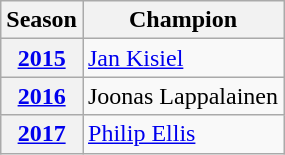<table class="wikitable">
<tr>
<th>Season</th>
<th>Champion</th>
</tr>
<tr>
<th><a href='#'>2015</a></th>
<td> <a href='#'>Jan Kisiel</a></td>
</tr>
<tr>
<th><a href='#'>2016</a></th>
<td> Joonas Lappalainen</td>
</tr>
<tr>
<th><a href='#'>2017</a></th>
<td> <a href='#'>Philip Ellis</a></td>
</tr>
</table>
